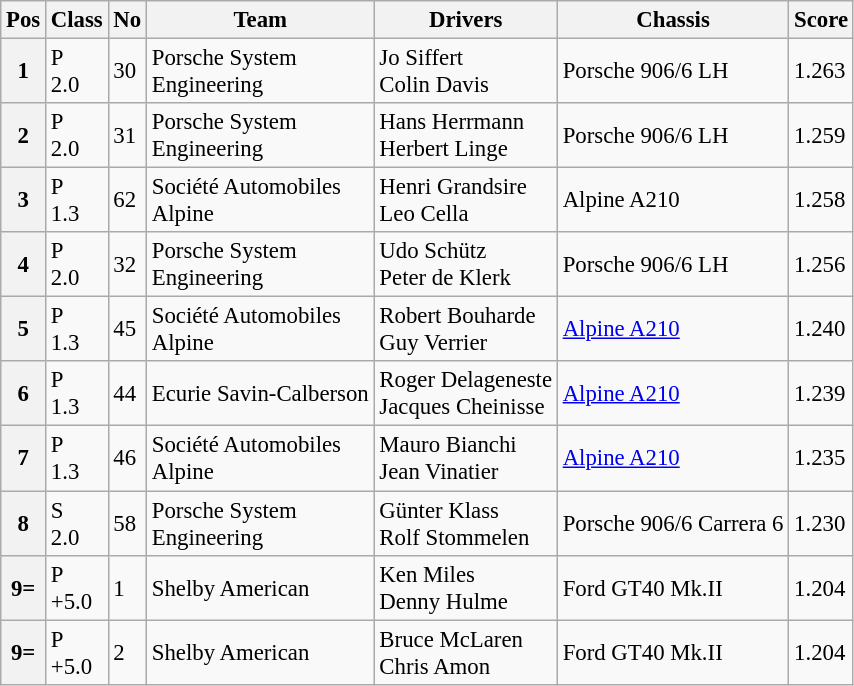<table class="wikitable" style="font-size: 95%;">
<tr>
<th>Pos</th>
<th>Class</th>
<th>No</th>
<th>Team</th>
<th>Drivers</th>
<th>Chassis</th>
<th>Score</th>
</tr>
<tr>
<th>1</th>
<td>P<br>2.0</td>
<td>30</td>
<td> Porsche System<br>Engineering</td>
<td> Jo Siffert<br> Colin Davis</td>
<td>Porsche 906/6 LH</td>
<td>1.263</td>
</tr>
<tr>
<th>2</th>
<td>P<br>2.0</td>
<td>31</td>
<td> Porsche System<br>Engineering</td>
<td> Hans Herrmann<br> Herbert Linge</td>
<td>Porsche 906/6 LH</td>
<td>1.259</td>
</tr>
<tr>
<th>3</th>
<td>P<br>1.3</td>
<td>62</td>
<td> Société Automobiles<br>Alpine</td>
<td> Henri Grandsire<br> Leo Cella</td>
<td>Alpine A210</td>
<td>1.258</td>
</tr>
<tr>
<th>4</th>
<td>P<br>2.0</td>
<td>32</td>
<td> Porsche System<br>Engineering</td>
<td> Udo Schütz<br> Peter de Klerk</td>
<td>Porsche 906/6 LH</td>
<td>1.256</td>
</tr>
<tr>
<th>5</th>
<td>P<br>1.3</td>
<td>45</td>
<td> Société Automobiles<br>Alpine</td>
<td> Robert Bouharde<br> Guy Verrier</td>
<td><a href='#'>Alpine A210</a></td>
<td>1.240</td>
</tr>
<tr>
<th>6</th>
<td>P<br>1.3</td>
<td>44</td>
<td> Ecurie Savin-Calberson</td>
<td> Roger Delageneste<br> Jacques Cheinisse</td>
<td><a href='#'>Alpine A210</a></td>
<td>1.239</td>
</tr>
<tr>
<th>7</th>
<td>P<br>1.3</td>
<td>46</td>
<td> Société Automobiles<br>Alpine</td>
<td> Mauro Bianchi<br> Jean Vinatier</td>
<td><a href='#'>Alpine A210</a></td>
<td>1.235</td>
</tr>
<tr>
<th>8</th>
<td>S<br>2.0</td>
<td>58</td>
<td> Porsche System<br>Engineering</td>
<td> Günter Klass<br> Rolf Stommelen</td>
<td>Porsche 906/6 Carrera 6</td>
<td>1.230</td>
</tr>
<tr>
<th>9=</th>
<td>P<br>+5.0</td>
<td>1</td>
<td> Shelby American</td>
<td> Ken Miles<br> Denny Hulme</td>
<td>Ford GT40 Mk.II</td>
<td>1.204</td>
</tr>
<tr>
<th>9=</th>
<td>P<br>+5.0</td>
<td>2</td>
<td> Shelby American</td>
<td> Bruce McLaren<br> Chris Amon</td>
<td>Ford GT40 Mk.II</td>
<td>1.204</td>
</tr>
</table>
